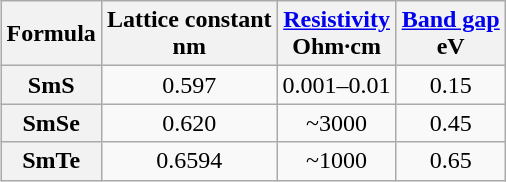<table class="wikitable" style="text-align:center; float:right; margin:0 0 0.5em 1em;">
<tr>
<th>Formula</th>
<th>Lattice constant<br>nm</th>
<th><a href='#'>Resistivity</a><br>Ohm·cm</th>
<th><a href='#'>Band gap</a><br>eV</th>
</tr>
<tr>
<th>SmS</th>
<td>0.597</td>
<td>0.001–0.01</td>
<td>0.15</td>
</tr>
<tr>
<th>SmSe</th>
<td>0.620</td>
<td>~3000</td>
<td>0.45</td>
</tr>
<tr>
<th>SmTe</th>
<td>0.6594</td>
<td>~1000</td>
<td>0.65</td>
</tr>
</table>
